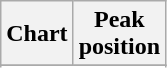<table class="wikitable plainrowheaders">
<tr>
<th>Chart</th>
<th>Peak<br>position</th>
</tr>
<tr>
</tr>
<tr>
</tr>
</table>
